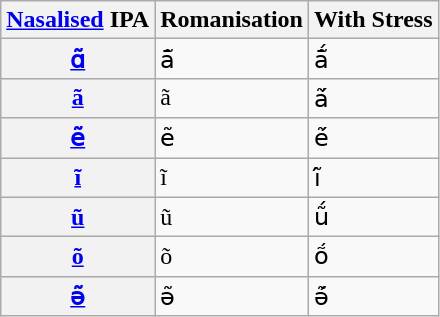<table class="wikitable">
<tr align="center">
<th><a href='#'>Nasalised</a> IPA</th>
<th>Romanisation</th>
<th>With Stress</th>
</tr>
<tr>
<th><a href='#'>ɑ̃</a></th>
<td>ā̃</td>
<td>ā̃́</td>
</tr>
<tr>
<th><a href='#'>ã</a></th>
<td>ã</td>
<td>ã́</td>
</tr>
<tr>
<th><a href='#'>ẽ</a></th>
<td>ẽ</td>
<td>ẽ́</td>
</tr>
<tr>
<th><a href='#'>ĩ</a></th>
<td>ĩ</td>
<td>ĩ́</td>
</tr>
<tr>
<th><a href='#'>ũ</a></th>
<td>ũ</td>
<td>ṹ</td>
</tr>
<tr>
<th><a href='#'>õ</a></th>
<td>õ</td>
<td>ṍ</td>
</tr>
<tr>
<th><a href='#'>ə̃</a></th>
<td>ə̃</td>
<td>ə̃́</td>
</tr>
</table>
